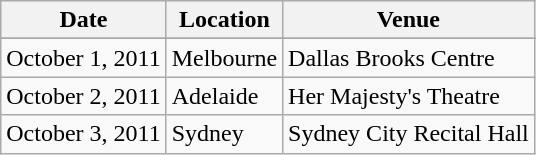<table class="wikitable">
<tr>
<th>Date</th>
<th>Location</th>
<th>Venue</th>
</tr>
<tr>
</tr>
<tr>
<td>October 1, 2011</td>
<td>Melbourne</td>
<td>Dallas Brooks Centre</td>
</tr>
<tr>
<td>October 2, 2011</td>
<td>Adelaide</td>
<td>Her Majesty's Theatre</td>
</tr>
<tr>
<td>October 3, 2011</td>
<td>Sydney</td>
<td>Sydney City Recital Hall</td>
</tr>
</table>
